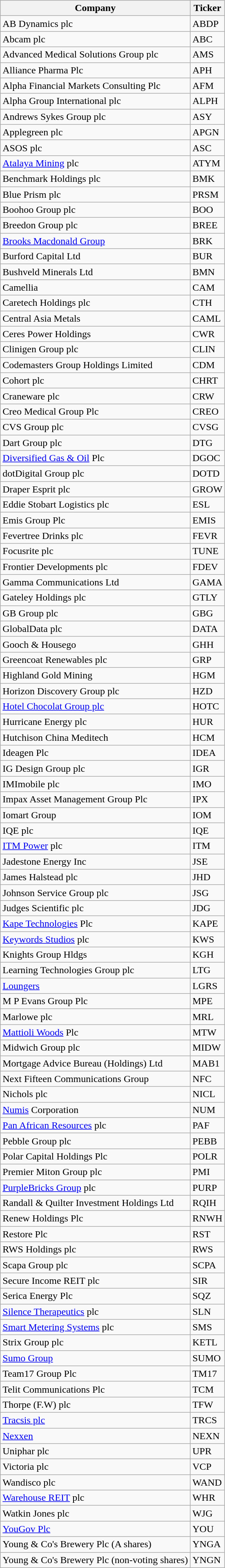<table class="wikitable">
<tr>
<th>Company</th>
<th>Ticker</th>
</tr>
<tr>
<td>AB Dynamics plc</td>
<td>ABDP</td>
</tr>
<tr>
<td>Abcam plc</td>
<td>ABC</td>
</tr>
<tr>
<td>Advanced Medical Solutions Group plc</td>
<td>AMS</td>
</tr>
<tr>
<td>Alliance Pharma Plc</td>
<td>APH</td>
</tr>
<tr>
<td>Alpha Financial Markets Consulting Plc</td>
<td>AFM</td>
</tr>
<tr>
<td>Alpha Group International plc</td>
<td>ALPH</td>
</tr>
<tr>
<td>Andrews Sykes Group plc</td>
<td>ASY</td>
</tr>
<tr>
<td>Applegreen plc</td>
<td>APGN</td>
</tr>
<tr>
<td>ASOS plc</td>
<td>ASC</td>
</tr>
<tr>
<td><a href='#'>Atalaya Mining</a> plc</td>
<td>ATYM</td>
</tr>
<tr>
<td>Benchmark Holdings plc</td>
<td>BMK</td>
</tr>
<tr>
<td>Blue Prism plc</td>
<td>PRSM</td>
</tr>
<tr>
<td>Boohoo Group plc</td>
<td>BOO</td>
</tr>
<tr>
<td>Breedon Group plc</td>
<td>BREE</td>
</tr>
<tr>
<td><a href='#'>Brooks Macdonald Group</a></td>
<td>BRK</td>
</tr>
<tr>
<td>Burford Capital Ltd</td>
<td>BUR</td>
</tr>
<tr>
<td>Bushveld Minerals Ltd</td>
<td>BMN</td>
</tr>
<tr>
<td>Camellia</td>
<td>CAM</td>
</tr>
<tr>
<td>Caretech Holdings plc</td>
<td>CTH</td>
</tr>
<tr>
<td>Central Asia Metals</td>
<td>CAML</td>
</tr>
<tr>
<td>Ceres Power Holdings</td>
<td>CWR</td>
</tr>
<tr>
<td>Clinigen Group plc</td>
<td>CLIN</td>
</tr>
<tr>
<td>Codemasters Group Holdings Limited</td>
<td>CDM</td>
</tr>
<tr>
<td>Cohort plc</td>
<td>CHRT</td>
</tr>
<tr>
<td>Craneware plc</td>
<td>CRW</td>
</tr>
<tr>
<td>Creo Medical Group Plc</td>
<td>CREO</td>
</tr>
<tr>
<td>CVS Group plc</td>
<td>CVSG</td>
</tr>
<tr>
<td>Dart Group plc</td>
<td>DTG</td>
</tr>
<tr>
<td><a href='#'>Diversified Gas & Oil</a> Plc</td>
<td>DGOC</td>
</tr>
<tr>
<td>dotDigital Group plc</td>
<td>DOTD</td>
</tr>
<tr>
<td>Draper Esprit plc</td>
<td>GROW</td>
</tr>
<tr>
<td>Eddie Stobart Logistics plc</td>
<td>ESL</td>
</tr>
<tr>
<td>Emis Group Plc</td>
<td>EMIS</td>
</tr>
<tr>
<td>Fevertree Drinks plc</td>
<td>FEVR</td>
</tr>
<tr>
<td>Focusrite plc</td>
<td>TUNE</td>
</tr>
<tr>
<td>Frontier Developments plc</td>
<td>FDEV</td>
</tr>
<tr>
<td>Gamma Communications Ltd</td>
<td>GAMA</td>
</tr>
<tr>
<td>Gateley Holdings plc</td>
<td>GTLY</td>
</tr>
<tr>
<td>GB Group plc</td>
<td>GBG</td>
</tr>
<tr>
<td>GlobalData plc</td>
<td>DATA</td>
</tr>
<tr>
<td>Gooch & Housego</td>
<td>GHH</td>
</tr>
<tr>
<td>Greencoat Renewables plc</td>
<td>GRP</td>
</tr>
<tr>
<td>Highland Gold Mining</td>
<td>HGM</td>
</tr>
<tr>
<td>Horizon Discovery Group plc</td>
<td>HZD</td>
</tr>
<tr>
<td><a href='#'>Hotel Chocolat Group plc</a></td>
<td>HOTC</td>
</tr>
<tr>
<td>Hurricane Energy plc</td>
<td>HUR</td>
</tr>
<tr>
<td>Hutchison China Meditech</td>
<td>HCM</td>
</tr>
<tr>
<td>Ideagen Plc</td>
<td>IDEA</td>
</tr>
<tr>
<td>IG Design Group plc</td>
<td>IGR</td>
</tr>
<tr>
<td>IMImobile plc</td>
<td>IMO</td>
</tr>
<tr>
<td>Impax Asset Management Group Plc</td>
<td>IPX</td>
</tr>
<tr>
<td>Iomart Group</td>
<td>IOM</td>
</tr>
<tr>
<td>IQE plc</td>
<td>IQE</td>
</tr>
<tr>
<td><a href='#'>ITM Power</a> plc</td>
<td>ITM</td>
</tr>
<tr>
<td>Jadestone Energy Inc</td>
<td>JSE</td>
</tr>
<tr>
<td>James Halstead plc</td>
<td>JHD</td>
</tr>
<tr>
<td>Johnson Service Group plc</td>
<td>JSG</td>
</tr>
<tr>
<td>Judges Scientific plc</td>
<td>JDG</td>
</tr>
<tr>
<td><a href='#'>Kape Technologies</a> Plc</td>
<td>KAPE</td>
</tr>
<tr>
<td><a href='#'>Keywords Studios</a> plc</td>
<td>KWS</td>
</tr>
<tr>
<td>Knights Group Hldgs</td>
<td>KGH</td>
</tr>
<tr>
<td>Learning Technologies Group plc</td>
<td>LTG</td>
</tr>
<tr>
<td><a href='#'>Loungers</a></td>
<td>LGRS</td>
</tr>
<tr>
<td>M P Evans Group Plc</td>
<td>MPE</td>
</tr>
<tr>
<td>Marlowe plc</td>
<td>MRL</td>
</tr>
<tr>
<td><a href='#'>Mattioli Woods</a> Plc</td>
<td>MTW</td>
</tr>
<tr>
<td>Midwich Group plc</td>
<td>MIDW</td>
</tr>
<tr>
<td>Mortgage Advice Bureau (Holdings) Ltd</td>
<td>MAB1</td>
</tr>
<tr>
<td>Next Fifteen Communications Group</td>
<td>NFC</td>
</tr>
<tr>
<td>Nichols plc</td>
<td>NICL</td>
</tr>
<tr>
<td><a href='#'>Numis</a> Corporation</td>
<td>NUM</td>
</tr>
<tr>
<td><a href='#'>Pan African Resources</a> plc</td>
<td>PAF</td>
</tr>
<tr>
<td>Pebble Group plc</td>
<td>PEBB</td>
</tr>
<tr>
<td>Polar Capital Holdings Plc</td>
<td>POLR</td>
</tr>
<tr>
<td>Premier Miton Group plc</td>
<td>PMI</td>
</tr>
<tr>
<td><a href='#'>PurpleBricks Group</a> plc</td>
<td>PURP</td>
</tr>
<tr>
<td>Randall & Quilter Investment Holdings Ltd</td>
<td>RQIH</td>
</tr>
<tr>
<td>Renew Holdings Plc</td>
<td>RNWH</td>
</tr>
<tr>
<td>Restore Plc</td>
<td>RST</td>
</tr>
<tr>
<td>RWS Holdings plc</td>
<td>RWS</td>
</tr>
<tr>
<td>Scapa Group plc</td>
<td>SCPA</td>
</tr>
<tr>
<td>Secure Income REIT plc</td>
<td>SIR</td>
</tr>
<tr>
<td>Serica Energy Plc</td>
<td>SQZ</td>
</tr>
<tr>
<td><a href='#'>Silence Therapeutics</a> plc</td>
<td>SLN</td>
</tr>
<tr>
<td><a href='#'>Smart Metering Systems</a> plc</td>
<td>SMS</td>
</tr>
<tr>
<td>Strix Group plc</td>
<td>KETL</td>
</tr>
<tr>
<td><a href='#'>Sumo Group</a></td>
<td>SUMO</td>
</tr>
<tr>
<td>Team17 Group Plc</td>
<td>TM17</td>
</tr>
<tr>
<td>Telit Communications Plc</td>
<td>TCM</td>
</tr>
<tr>
<td>Thorpe (F.W) plc</td>
<td>TFW</td>
</tr>
<tr>
<td><a href='#'>Tracsis plc</a></td>
<td>TRCS</td>
</tr>
<tr>
<td><a href='#'>Nexxen</a></td>
<td>NEXN</td>
</tr>
<tr>
<td>Uniphar plc</td>
<td>UPR</td>
</tr>
<tr>
<td>Victoria plc</td>
<td>VCP</td>
</tr>
<tr>
<td>Wandisco plc</td>
<td>WAND</td>
</tr>
<tr>
<td><a href='#'>Warehouse REIT</a> plc</td>
<td>WHR</td>
</tr>
<tr>
<td>Watkin Jones plc</td>
<td>WJG</td>
</tr>
<tr>
<td><a href='#'>YouGov Plc</a></td>
<td>YOU</td>
</tr>
<tr>
<td>Young & Co's Brewery Plc (A shares)</td>
<td>YNGA</td>
</tr>
<tr>
<td>Young & Co's Brewery Plc (non-voting shares)</td>
<td>YNGN</td>
</tr>
</table>
